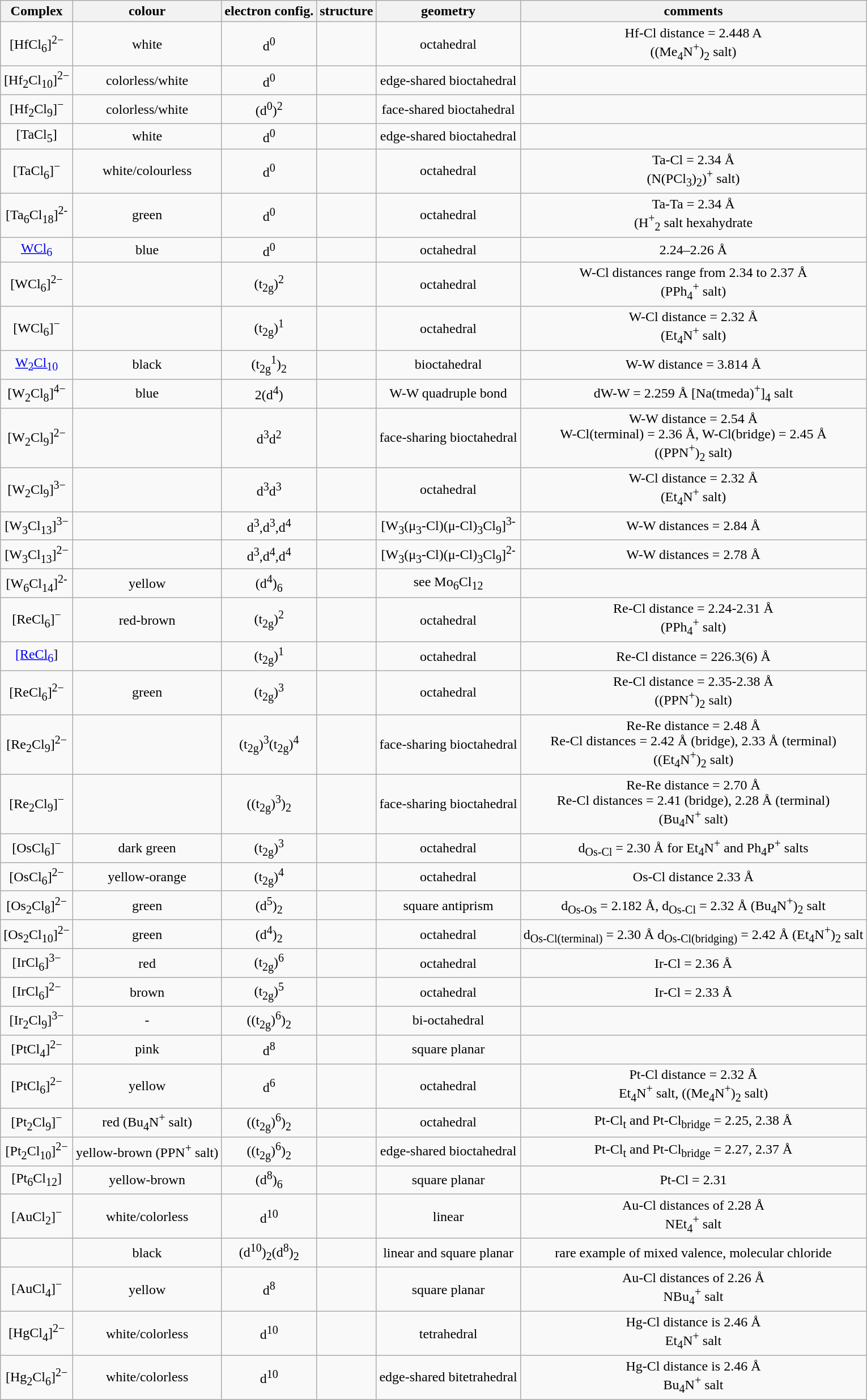<table class=wikitable style="float:left; text-align:center">
<tr>
<th>Complex</th>
<th>colour</th>
<th>electron config.</th>
<th>structure</th>
<th>geometry</th>
<th>comments</th>
</tr>
<tr>
<td>[HfCl<sub>6</sub>]<sup>2−</sup></td>
<td>white</td>
<td>d<sup>0</sup></td>
<td></td>
<td>octahedral</td>
<td>Hf-Cl distance = 2.448 A<br>((Me<sub>4</sub>N<sup>+</sup>)<sub>2</sub> salt)</td>
</tr>
<tr>
<td>[Hf<sub>2</sub>Cl<sub>10</sub>]<sup>2−</sup></td>
<td>colorless/white</td>
<td>d<sup>0</sup></td>
<td></td>
<td>edge-shared bioctahedral</td>
<td></td>
</tr>
<tr>
<td>[Hf<sub>2</sub>Cl<sub>9</sub>]<sup>−</sup></td>
<td>colorless/white</td>
<td>(d<sup>0</sup>)<sup>2</sup></td>
<td></td>
<td>face-shared bioctahedral</td>
<td></td>
</tr>
<tr>
<td>[TaCl<sub>5</sub>]</td>
<td>white</td>
<td>d<sup>0</sup></td>
<td></td>
<td>edge-shared bioctahedral</td>
<td></td>
</tr>
<tr>
<td>[TaCl<sub>6</sub>]<sup>−</sup></td>
<td>white/colourless</td>
<td>d<sup>0</sup></td>
<td></td>
<td>octahedral</td>
<td>Ta-Cl = 2.34 Å<br>(N(PCl<sub>3</sub>)<sub>2</sub>)<sup>+</sup> salt)</td>
</tr>
<tr>
<td>[Ta<sub>6</sub>Cl<sub>18</sub>]<sup>2-</sup></td>
<td>green</td>
<td>d<sup>0</sup></td>
<td></td>
<td>octahedral</td>
<td>Ta-Ta = 2.34 Å<br>(H<sup>+</sup><sub>2</sub> salt hexahydrate</td>
</tr>
<tr>
<td><a href='#'>WCl<sub>6</sub></a></td>
<td>blue</td>
<td>d<sup>0</sup></td>
<td></td>
<td>octahedral</td>
<td>2.24–2.26 Å</td>
</tr>
<tr>
<td>[WCl<sub>6</sub>]<sup>2−</sup></td>
<td></td>
<td>(t<sub>2g</sub>)<sup>2</sup></td>
<td></td>
<td>octahedral</td>
<td>W-Cl distances range from 2.34 to 2.37 Å<br>(PPh<sub>4</sub><sup>+</sup> salt)</td>
</tr>
<tr>
<td>[WCl<sub>6</sub>]<sup>−</sup></td>
<td></td>
<td>(t<sub>2g</sub>)<sup>1</sup></td>
<td></td>
<td>octahedral</td>
<td>W-Cl distance = 2.32 Å<br>(Et<sub>4</sub>N<sup>+</sup> salt)</td>
</tr>
<tr>
<td><a href='#'>W<sub>2</sub>Cl<sub>10</sub></a></td>
<td>black</td>
<td>(t<sub>2g</sub><sup>1</sup>)<sub>2</sub></td>
<td></td>
<td>bioctahedral</td>
<td>W-W distance = 3.814 Å</td>
</tr>
<tr>
<td>[W<sub>2</sub>Cl<sub>8</sub>]<sup>4−</sup></td>
<td>blue</td>
<td>2(d<sup>4</sup>)</td>
<td></td>
<td>W-W quadruple bond</td>
<td>dW-W = 2.259 Å [Na(tmeda)<sup>+</sup>]<sub>4</sub> salt</td>
</tr>
<tr>
<td>[W<sub>2</sub>Cl<sub>9</sub>]<sup>2−</sup></td>
<td></td>
<td>d<sup>3</sup>d<sup>2</sup></td>
<td></td>
<td>face-sharing bioctahedral</td>
<td>W-W distance = 2.54 Å<br>W-Cl(terminal) = 2.36 Å, W-Cl(bridge) = 2.45 Å<br>((PPN<sup>+</sup>)<sub>2</sub> salt)</td>
</tr>
<tr>
<td>[W<sub>2</sub>Cl<sub>9</sub>]<sup>3−</sup></td>
<td></td>
<td>d<sup>3</sup>d<sup>3</sup></td>
<td></td>
<td>octahedral</td>
<td>W-Cl distance = 2.32 Å<br>(Et<sub>4</sub>N<sup>+</sup> salt)</td>
</tr>
<tr>
<td>[W<sub>3</sub>Cl<sub>13</sub>]<sup>3−</sup></td>
<td></td>
<td>d<sup>3</sup>,d<sup>3</sup>,d<sup>4</sup></td>
<td></td>
<td>[W<sub>3</sub>(μ<sub>3</sub>-Cl)(μ-Cl)<sub>3</sub>Cl<sub>9</sub>]<sup>3-</sup></td>
<td>W-W distances = 2.84 Å</td>
</tr>
<tr>
<td>[W<sub>3</sub>Cl<sub>13</sub>]<sup>2−</sup></td>
<td></td>
<td>d<sup>3</sup>,d<sup>4</sup>,d<sup>4</sup></td>
<td></td>
<td>[W<sub>3</sub>(μ<sub>3</sub>-Cl)(μ-Cl)<sub>3</sub>Cl<sub>9</sub>]<sup>2-</sup></td>
<td>W-W distances = 2.78 Å</td>
</tr>
<tr>
<td>[W<sub>6</sub>Cl<sub>14</sub>]<sup>2-</sup></td>
<td>yellow</td>
<td>(d<sup>4</sup>)<sub>6</sub></td>
<td></td>
<td>see Mo<sub>6</sub>Cl<sub>12</sub></td>
<td></td>
</tr>
<tr>
<td>[ReCl<sub>6</sub>]<sup>−</sup></td>
<td>red-brown</td>
<td>(t<sub>2g</sub>)<sup>2</sup></td>
<td></td>
<td>octahedral</td>
<td>Re-Cl distance = 2.24-2.31 Å<br>(PPh<sub>4</sub><sup>+</sup> salt)</td>
</tr>
<tr>
<td><a href='#'>[ReCl<sub>6</sub></a>]</td>
<td></td>
<td>(t<sub>2g</sub>)<sup>1</sup></td>
<td></td>
<td>octahedral</td>
<td>Re-Cl distance = 226.3(6) Å</td>
</tr>
<tr>
<td>[ReCl<sub>6</sub>]<sup>2−</sup></td>
<td>green</td>
<td>(t<sub>2g</sub>)<sup>3</sup></td>
<td></td>
<td>octahedral</td>
<td>Re-Cl distance = 2.35-2.38 Å<br>((PPN<sup>+</sup>)<sub>2</sub> salt)</td>
</tr>
<tr>
<td>[Re<sub>2</sub>Cl<sub>9</sub>]<sup>2−</sup></td>
<td></td>
<td>(t<sub>2g</sub>)<sup>3</sup>(t<sub>2g</sub>)<sup>4</sup></td>
<td></td>
<td>face-sharing bioctahedral</td>
<td>Re-Re distance = 2.48 Å<br>Re-Cl distances = 2.42 Å (bridge), 2.33 Å (terminal)<br> ((Et<sub>4</sub>N<sup>+</sup>)<sub>2</sub> salt)</td>
</tr>
<tr>
<td>[Re<sub>2</sub>Cl<sub>9</sub>]<sup>−</sup></td>
<td></td>
<td>((t<sub>2g</sub>)<sup>3</sup>)<sub>2</sub></td>
<td></td>
<td>face-sharing bioctahedral</td>
<td>Re-Re distance = 2.70 Å<br>Re-Cl distances = 2.41 (bridge), 2.28 Å (terminal)<br> (Bu<sub>4</sub>N<sup>+</sup> salt)</td>
</tr>
<tr>
<td>[OsCl<sub>6</sub>]<sup>−</sup></td>
<td>dark green</td>
<td>(t<sub>2g</sub>)<sup>3</sup></td>
<td></td>
<td>octahedral</td>
<td>d<sub>Os-Cl</sub> = 2.30 Å for Et<sub>4</sub>N<sup>+</sup> and Ph<sub>4</sub>P<sup>+</sup> salts</td>
</tr>
<tr>
<td>[OsCl<sub>6</sub>]<sup>2−</sup></td>
<td>yellow-orange</td>
<td>(t<sub>2g</sub>)<sup>4</sup></td>
<td></td>
<td>octahedral</td>
<td>Os-Cl distance 2.33 Å</td>
</tr>
<tr>
<td>[Os<sub>2</sub>Cl<sub>8</sub>]<sup>2−</sup></td>
<td>green</td>
<td>(d<sup>5</sup>)<sub>2</sub></td>
<td></td>
<td>square antiprism</td>
<td>d<sub>Os-Os</sub> = 2.182 Å, d<sub>Os-Cl</sub> = 2.32 Å (Bu<sub>4</sub>N<sup>+</sup>)<sub>2</sub> salt</td>
</tr>
<tr>
<td>[Os<sub>2</sub>Cl<sub>10</sub>]<sup>2−</sup></td>
<td>green</td>
<td>(d<sup>4</sup>)<sub>2</sub></td>
<td></td>
<td>octahedral</td>
<td>d<sub>Os-Cl(terminal)</sub> = 2.30 Å d<sub>Os-Cl(bridging)</sub> = 2.42 Å (Et<sub>4</sub>N<sup>+</sup>)<sub>2</sub> salt</td>
</tr>
<tr>
<td>[IrCl<sub>6</sub>]<sup>3−</sup></td>
<td>red</td>
<td>(t<sub>2g</sub>)<sup>6</sup></td>
<td></td>
<td>octahedral</td>
<td>Ir-Cl = 2.36 Å</td>
</tr>
<tr>
<td>[IrCl<sub>6</sub>]<sup>2−</sup></td>
<td>brown</td>
<td>(t<sub>2g</sub>)<sup>5</sup></td>
<td></td>
<td>octahedral</td>
<td>Ir-Cl = 2.33 Å</td>
</tr>
<tr>
<td>[Ir<sub>2</sub>Cl<sub>9</sub>]<sup>3−</sup></td>
<td>-</td>
<td>((t<sub>2g</sub>)<sup>6</sup>)<sub>2</sub></td>
<td></td>
<td>bi-octahedral</td>
<td></td>
</tr>
<tr>
<td>[PtCl<sub>4</sub>]<sup>2−</sup></td>
<td>pink</td>
<td>d<sup>8</sup></td>
<td></td>
<td>square planar</td>
<td></td>
</tr>
<tr>
<td>[PtCl<sub>6</sub>]<sup>2−</sup></td>
<td>yellow</td>
<td>d<sup>6</sup></td>
<td></td>
<td>octahedral</td>
<td>Pt-Cl distance = 2.32 Å<br>Et<sub>4</sub>N<sup>+</sup> salt, ((Me<sub>4</sub>N<sup>+</sup>)<sub>2</sub> salt)</td>
</tr>
<tr>
<td>[Pt<sub>2</sub>Cl<sub>9</sub>]<sup>−</sup></td>
<td>red (Bu<sub>4</sub>N<sup>+</sup> salt)</td>
<td>((t<sub>2g</sub>)<sup>6</sup>)<sub>2</sub></td>
<td></td>
<td>octahedral</td>
<td>Pt-Cl<sub>t</sub> and Pt-Cl<sub>bridge</sub> = 2.25, 2.38 Å</td>
</tr>
<tr>
<td>[Pt<sub>2</sub>Cl<sub>10</sub>]<sup>2−</sup></td>
<td>yellow-brown (PPN<sup>+</sup> salt)</td>
<td>((t<sub>2g</sub>)<sup>6</sup>)<sub>2</sub></td>
<td></td>
<td>edge-shared bioctahedral</td>
<td>Pt-Cl<sub>t</sub> and Pt-Cl<sub>bridge</sub> = 2.27, 2.37 Å</td>
</tr>
<tr>
<td>[Pt<sub>6</sub>Cl<sub>12</sub>]</td>
<td>yellow-brown</td>
<td>(d<sup>8</sup>)<sub>6</sub></td>
<td></td>
<td>square planar</td>
<td>Pt-Cl = 2.31</td>
</tr>
<tr>
<td>[AuCl<sub>2</sub>]<sup>−</sup></td>
<td>white/colorless</td>
<td>d<sup>10</sup></td>
<td></td>
<td>linear</td>
<td>Au-Cl distances of 2.28 Å<br>NEt<sub>4</sub><sup>+</sup> salt</td>
</tr>
<tr>
<td><a href='#'></a></td>
<td>black</td>
<td>(d<sup>10</sup>)<sub>2</sub>(d<sup>8</sup>)<sub>2</sub></td>
<td></td>
<td>linear and square planar</td>
<td>rare example of mixed valence, molecular chloride</td>
</tr>
<tr>
<td>[AuCl<sub>4</sub>]<sup>−</sup></td>
<td>yellow</td>
<td>d<sup>8</sup></td>
<td></td>
<td>square planar</td>
<td>Au-Cl distances of 2.26 Å<br>NBu<sub>4</sub><sup>+</sup> salt</td>
</tr>
<tr>
<td>[HgCl<sub>4</sub>]<sup>2−</sup></td>
<td>white/colorless</td>
<td>d<sup>10</sup></td>
<td></td>
<td>tetrahedral</td>
<td>Hg-Cl distance is 2.46 Å<br>Et<sub>4</sub>N<sup>+</sup> salt</td>
</tr>
<tr>
<td>[Hg<sub>2</sub>Cl<sub>6</sub>]<sup>2−</sup></td>
<td>white/colorless</td>
<td>d<sup>10</sup></td>
<td></td>
<td>edge-shared bitetrahedral</td>
<td>Hg-Cl distance is 2.46 Å<br>Bu<sub>4</sub>N<sup>+</sup> salt</td>
</tr>
</table>
